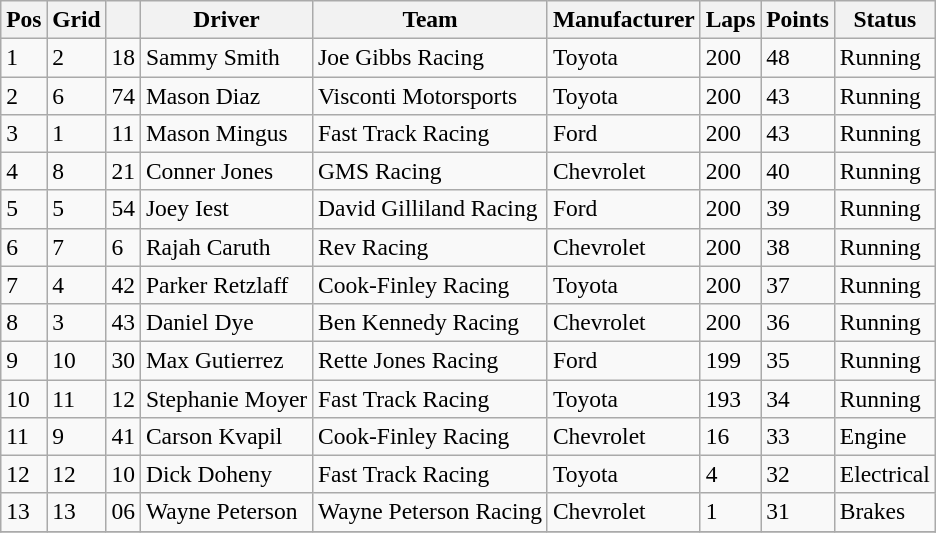<table class="wikitable" style="font-size:98%">
<tr>
<th>Pos</th>
<th>Grid</th>
<th></th>
<th>Driver</th>
<th>Team</th>
<th>Manufacturer</th>
<th>Laps</th>
<th>Points</th>
<th>Status</th>
</tr>
<tr>
<td>1</td>
<td>2</td>
<td>18</td>
<td>Sammy Smith</td>
<td>Joe Gibbs Racing</td>
<td>Toyota</td>
<td>200</td>
<td>48</td>
<td>Running</td>
</tr>
<tr>
<td>2</td>
<td>6</td>
<td>74</td>
<td>Mason Diaz</td>
<td>Visconti Motorsports</td>
<td>Toyota</td>
<td>200</td>
<td>43</td>
<td>Running</td>
</tr>
<tr>
<td>3</td>
<td>1</td>
<td>11</td>
<td>Mason Mingus</td>
<td>Fast Track Racing</td>
<td>Ford</td>
<td>200</td>
<td>43</td>
<td>Running</td>
</tr>
<tr>
<td>4</td>
<td>8</td>
<td>21</td>
<td>Conner Jones</td>
<td>GMS Racing</td>
<td>Chevrolet</td>
<td>200</td>
<td>40</td>
<td>Running</td>
</tr>
<tr>
<td>5</td>
<td>5</td>
<td>54</td>
<td>Joey Iest</td>
<td>David Gilliland Racing</td>
<td>Ford</td>
<td>200</td>
<td>39</td>
<td>Running</td>
</tr>
<tr>
<td>6</td>
<td>7</td>
<td>6</td>
<td>Rajah Caruth</td>
<td>Rev Racing</td>
<td>Chevrolet</td>
<td>200</td>
<td>38</td>
<td>Running</td>
</tr>
<tr>
<td>7</td>
<td>4</td>
<td>42</td>
<td>Parker Retzlaff</td>
<td>Cook-Finley Racing</td>
<td>Toyota</td>
<td>200</td>
<td>37</td>
<td>Running</td>
</tr>
<tr>
<td>8</td>
<td>3</td>
<td>43</td>
<td>Daniel Dye</td>
<td>Ben Kennedy Racing</td>
<td>Chevrolet</td>
<td>200</td>
<td>36</td>
<td>Running</td>
</tr>
<tr>
<td>9</td>
<td>10</td>
<td>30</td>
<td>Max Gutierrez</td>
<td>Rette Jones Racing</td>
<td>Ford</td>
<td>199</td>
<td>35</td>
<td>Running</td>
</tr>
<tr>
<td>10</td>
<td>11</td>
<td>12</td>
<td>Stephanie Moyer</td>
<td>Fast Track Racing</td>
<td>Toyota</td>
<td>193</td>
<td>34</td>
<td>Running</td>
</tr>
<tr>
<td>11</td>
<td>9</td>
<td>41</td>
<td>Carson Kvapil</td>
<td>Cook-Finley Racing</td>
<td>Chevrolet</td>
<td>16</td>
<td>33</td>
<td>Engine</td>
</tr>
<tr>
<td>12</td>
<td>12</td>
<td>10</td>
<td>Dick Doheny</td>
<td>Fast Track Racing</td>
<td>Toyota</td>
<td>4</td>
<td>32</td>
<td>Electrical</td>
</tr>
<tr>
<td>13</td>
<td>13</td>
<td>06</td>
<td>Wayne Peterson</td>
<td>Wayne Peterson Racing</td>
<td>Chevrolet</td>
<td>1</td>
<td>31</td>
<td>Brakes</td>
</tr>
<tr>
</tr>
</table>
